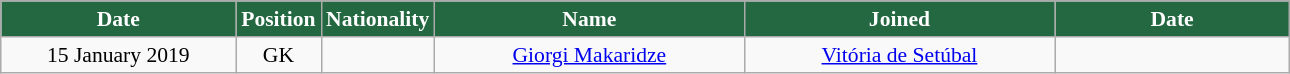<table class="wikitable"  style="text-align:center; font-size:90%; ">
<tr>
<th style="background:#236840; color:white; width:150px;">Date</th>
<th style="background:#236840; color:white; width:50px;">Position</th>
<th style="background:#236840; color:white; width:50px;">Nationality</th>
<th style="background:#236840; color:white; width:200px;">Name</th>
<th style="background:#236840; color:white; width:200px;">Joined</th>
<th style="background:#236840; color:white; width:150px;">Date</th>
</tr>
<tr>
<td>15 January 2019</td>
<td>GK</td>
<td></td>
<td><a href='#'>Giorgi Makaridze</a></td>
<td><a href='#'>Vitória de Setúbal</a></td>
<td></td>
</tr>
</table>
